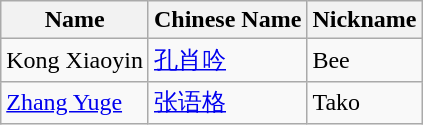<table class="wikitable sortable">
<tr>
<th>Name</th>
<th>Chinese Name</th>
<th>Nickname</th>
</tr>
<tr>
<td>Kong Xiaoyin</td>
<td><a href='#'>孔肖吟</a></td>
<td>Bee</td>
</tr>
<tr>
<td><a href='#'>Zhang Yuge</a></td>
<td><a href='#'>张语格</a></td>
<td>Tako</td>
</tr>
</table>
